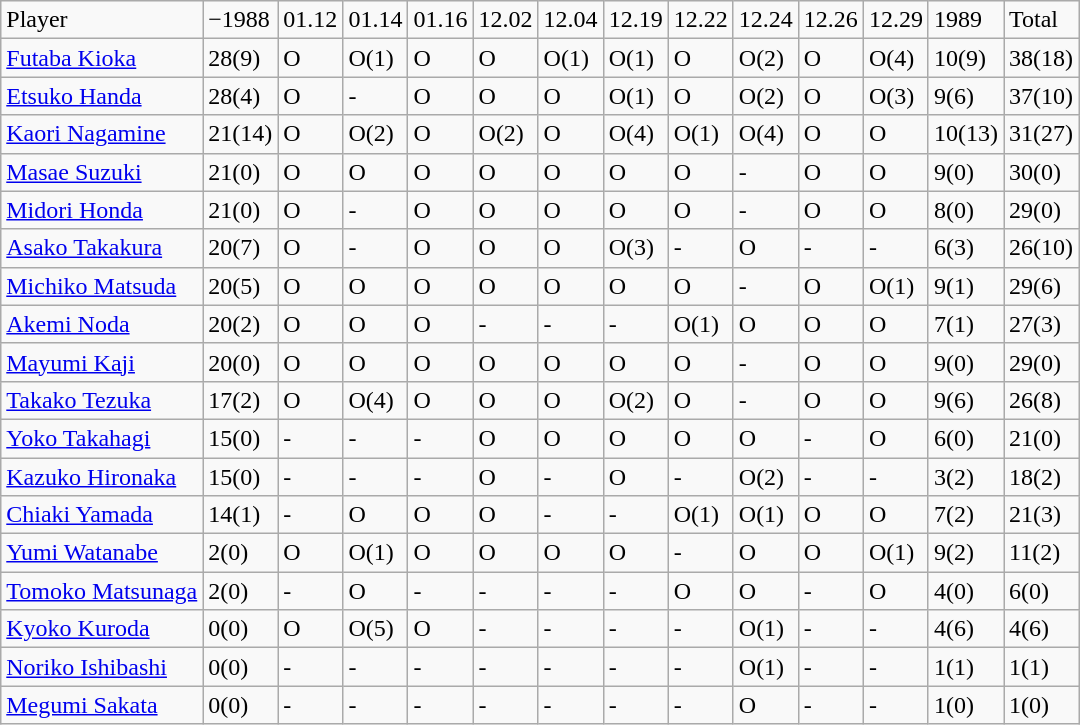<table class="wikitable" style="text-align:left;">
<tr>
<td>Player</td>
<td>−1988</td>
<td>01.12</td>
<td>01.14</td>
<td>01.16</td>
<td>12.02</td>
<td>12.04</td>
<td>12.19</td>
<td>12.22</td>
<td>12.24</td>
<td>12.26</td>
<td>12.29</td>
<td>1989</td>
<td>Total</td>
</tr>
<tr>
<td><a href='#'>Futaba Kioka</a></td>
<td>28(9)</td>
<td>O</td>
<td>O(1)</td>
<td>O</td>
<td>O</td>
<td>O(1)</td>
<td>O(1)</td>
<td>O</td>
<td>O(2)</td>
<td>O</td>
<td>O(4)</td>
<td>10(9)</td>
<td>38(18)</td>
</tr>
<tr>
<td><a href='#'>Etsuko Handa</a></td>
<td>28(4)</td>
<td>O</td>
<td>-</td>
<td>O</td>
<td>O</td>
<td>O</td>
<td>O(1)</td>
<td>O</td>
<td>O(2)</td>
<td>O</td>
<td>O(3)</td>
<td>9(6)</td>
<td>37(10)</td>
</tr>
<tr>
<td><a href='#'>Kaori Nagamine</a></td>
<td>21(14)</td>
<td>O</td>
<td>O(2)</td>
<td>O</td>
<td>O(2)</td>
<td>O</td>
<td>O(4)</td>
<td>O(1)</td>
<td>O(4)</td>
<td>O</td>
<td>O</td>
<td>10(13)</td>
<td>31(27)</td>
</tr>
<tr>
<td><a href='#'>Masae Suzuki</a></td>
<td>21(0)</td>
<td>O</td>
<td>O</td>
<td>O</td>
<td>O</td>
<td>O</td>
<td>O</td>
<td>O</td>
<td>-</td>
<td>O</td>
<td>O</td>
<td>9(0)</td>
<td>30(0)</td>
</tr>
<tr>
<td><a href='#'>Midori Honda</a></td>
<td>21(0)</td>
<td>O</td>
<td>-</td>
<td>O</td>
<td>O</td>
<td>O</td>
<td>O</td>
<td>O</td>
<td>-</td>
<td>O</td>
<td>O</td>
<td>8(0)</td>
<td>29(0)</td>
</tr>
<tr>
<td><a href='#'>Asako Takakura</a></td>
<td>20(7)</td>
<td>O</td>
<td>-</td>
<td>O</td>
<td>O</td>
<td>O</td>
<td>O(3)</td>
<td>-</td>
<td>O</td>
<td>-</td>
<td>-</td>
<td>6(3)</td>
<td>26(10)</td>
</tr>
<tr>
<td><a href='#'>Michiko Matsuda</a></td>
<td>20(5)</td>
<td>O</td>
<td>O</td>
<td>O</td>
<td>O</td>
<td>O</td>
<td>O</td>
<td>O</td>
<td>-</td>
<td>O</td>
<td>O(1)</td>
<td>9(1)</td>
<td>29(6)</td>
</tr>
<tr>
<td><a href='#'>Akemi Noda</a></td>
<td>20(2)</td>
<td>O</td>
<td>O</td>
<td>O</td>
<td>-</td>
<td>-</td>
<td>-</td>
<td>O(1)</td>
<td>O</td>
<td>O</td>
<td>O</td>
<td>7(1)</td>
<td>27(3)</td>
</tr>
<tr>
<td><a href='#'>Mayumi Kaji</a></td>
<td>20(0)</td>
<td>O</td>
<td>O</td>
<td>O</td>
<td>O</td>
<td>O</td>
<td>O</td>
<td>O</td>
<td>-</td>
<td>O</td>
<td>O</td>
<td>9(0)</td>
<td>29(0)</td>
</tr>
<tr>
<td><a href='#'>Takako Tezuka</a></td>
<td>17(2)</td>
<td>O</td>
<td>O(4)</td>
<td>O</td>
<td>O</td>
<td>O</td>
<td>O(2)</td>
<td>O</td>
<td>-</td>
<td>O</td>
<td>O</td>
<td>9(6)</td>
<td>26(8)</td>
</tr>
<tr>
<td><a href='#'>Yoko Takahagi</a></td>
<td>15(0)</td>
<td>-</td>
<td>-</td>
<td>-</td>
<td>O</td>
<td>O</td>
<td>O</td>
<td>O</td>
<td>O</td>
<td>-</td>
<td>O</td>
<td>6(0)</td>
<td>21(0)</td>
</tr>
<tr>
<td><a href='#'>Kazuko Hironaka</a></td>
<td>15(0)</td>
<td>-</td>
<td>-</td>
<td>-</td>
<td>O</td>
<td>-</td>
<td>O</td>
<td>-</td>
<td>O(2)</td>
<td>-</td>
<td>-</td>
<td>3(2)</td>
<td>18(2)</td>
</tr>
<tr>
<td><a href='#'>Chiaki Yamada</a></td>
<td>14(1)</td>
<td>-</td>
<td>O</td>
<td>O</td>
<td>O</td>
<td>-</td>
<td>-</td>
<td>O(1)</td>
<td>O(1)</td>
<td>O</td>
<td>O</td>
<td>7(2)</td>
<td>21(3)</td>
</tr>
<tr>
<td><a href='#'>Yumi Watanabe</a></td>
<td>2(0)</td>
<td>O</td>
<td>O(1)</td>
<td>O</td>
<td>O</td>
<td>O</td>
<td>O</td>
<td>-</td>
<td>O</td>
<td>O</td>
<td>O(1)</td>
<td>9(2)</td>
<td>11(2)</td>
</tr>
<tr>
<td><a href='#'>Tomoko Matsunaga</a></td>
<td>2(0)</td>
<td>-</td>
<td>O</td>
<td>-</td>
<td>-</td>
<td>-</td>
<td>-</td>
<td>O</td>
<td>O</td>
<td>-</td>
<td>O</td>
<td>4(0)</td>
<td>6(0)</td>
</tr>
<tr>
<td><a href='#'>Kyoko Kuroda</a></td>
<td>0(0)</td>
<td>O</td>
<td>O(5)</td>
<td>O</td>
<td>-</td>
<td>-</td>
<td>-</td>
<td>-</td>
<td>O(1)</td>
<td>-</td>
<td>-</td>
<td>4(6)</td>
<td>4(6)</td>
</tr>
<tr>
<td><a href='#'>Noriko Ishibashi</a></td>
<td>0(0)</td>
<td>-</td>
<td>-</td>
<td>-</td>
<td>-</td>
<td>-</td>
<td>-</td>
<td>-</td>
<td>O(1)</td>
<td>-</td>
<td>-</td>
<td>1(1)</td>
<td>1(1)</td>
</tr>
<tr>
<td><a href='#'>Megumi Sakata</a></td>
<td>0(0)</td>
<td>-</td>
<td>-</td>
<td>-</td>
<td>-</td>
<td>-</td>
<td>-</td>
<td>-</td>
<td>O</td>
<td>-</td>
<td>-</td>
<td>1(0)</td>
<td>1(0)</td>
</tr>
</table>
